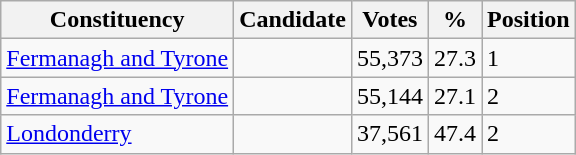<table class="wikitable sortable">
<tr>
<th>Constituency</th>
<th>Candidate</th>
<th>Votes</th>
<th>%</th>
<th>Position</th>
</tr>
<tr>
<td><a href='#'>Fermanagh and Tyrone</a></td>
<td></td>
<td>55,373</td>
<td>27.3</td>
<td>1</td>
</tr>
<tr>
<td><a href='#'>Fermanagh and Tyrone</a></td>
<td></td>
<td>55,144</td>
<td>27.1</td>
<td>2</td>
</tr>
<tr>
<td><a href='#'>Londonderry</a></td>
<td></td>
<td>37,561</td>
<td>47.4</td>
<td>2</td>
</tr>
</table>
